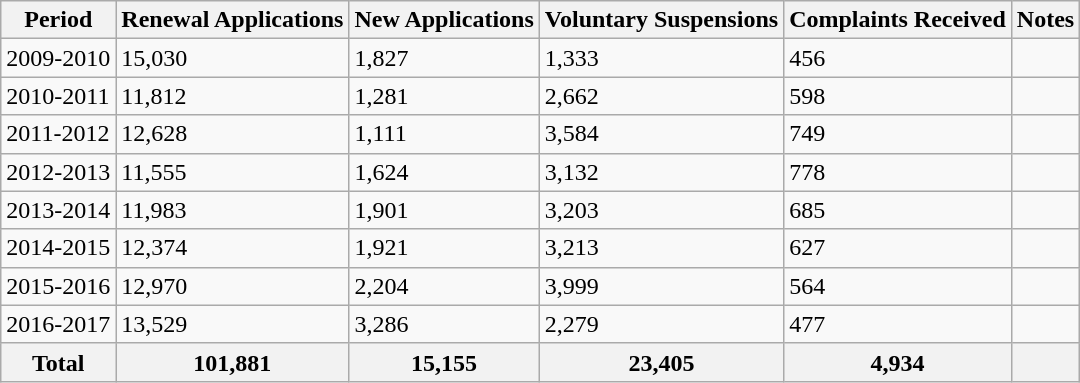<table class="wikitable sortable">
<tr>
<th class="unsortable">Period</th>
<th>Renewal Applications</th>
<th>New Applications</th>
<th>Voluntary Suspensions</th>
<th>Complaints Received</th>
<th class="unsortable">Notes</th>
</tr>
<tr>
<td>2009-2010</td>
<td>15,030</td>
<td>1,827</td>
<td>1,333</td>
<td>456</td>
<td></td>
</tr>
<tr>
<td>2010-2011</td>
<td>11,812</td>
<td>1,281</td>
<td>2,662</td>
<td>598</td>
<td></td>
</tr>
<tr>
<td>2011-2012</td>
<td>12,628</td>
<td>1,111</td>
<td>3,584</td>
<td>749</td>
<td></td>
</tr>
<tr>
<td>2012-2013</td>
<td>11,555</td>
<td>1,624</td>
<td>3,132</td>
<td>778</td>
<td></td>
</tr>
<tr>
<td>2013-2014</td>
<td>11,983</td>
<td>1,901</td>
<td>3,203</td>
<td>685</td>
<td></td>
</tr>
<tr>
<td>2014-2015</td>
<td>12,374</td>
<td>1,921</td>
<td>3,213</td>
<td>627</td>
<td></td>
</tr>
<tr>
<td>2015-2016</td>
<td>12,970</td>
<td>2,204</td>
<td>3,999</td>
<td>564</td>
<td></td>
</tr>
<tr>
<td>2016-2017</td>
<td>13,529</td>
<td>3,286</td>
<td>2,279</td>
<td>477</td>
<td></td>
</tr>
<tr>
<th>Total</th>
<th>101,881</th>
<th>15,155</th>
<th>23,405</th>
<th>4,934</th>
<th></th>
</tr>
</table>
